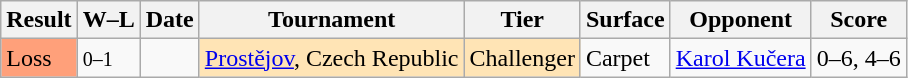<table class="sortable wikitable">
<tr>
<th>Result</th>
<th class="unsortable">W–L</th>
<th>Date</th>
<th>Tournament</th>
<th>Tier</th>
<th>Surface</th>
<th>Opponent</th>
<th class="unsortable">Score</th>
</tr>
<tr>
<td bgcolor=FFA07A>Loss</td>
<td><small>0–1</small></td>
<td></td>
<td style="background:moccasin;"><a href='#'>Prostějov</a>, Czech Republic</td>
<td style="background:moccasin;">Challenger</td>
<td>Carpet</td>
<td> <a href='#'>Karol Kučera</a></td>
<td>0–6, 4–6</td>
</tr>
</table>
